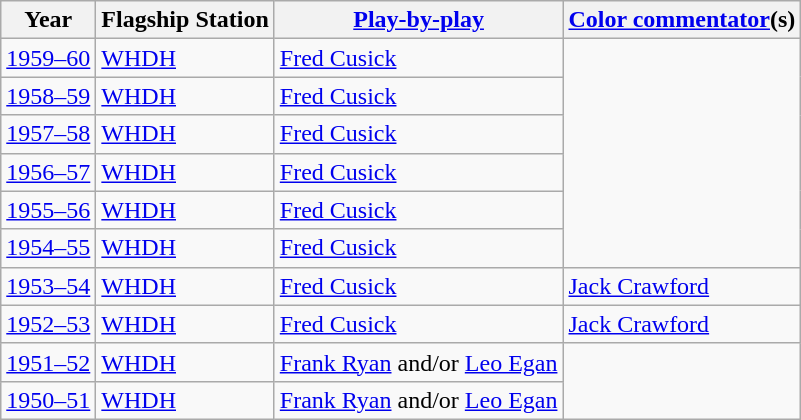<table class="wikitable">
<tr>
<th>Year</th>
<th>Flagship Station</th>
<th><a href='#'>Play-by-play</a></th>
<th><a href='#'>Color commentator</a>(s)</th>
</tr>
<tr>
<td><a href='#'>1959–60</a></td>
<td><a href='#'>WHDH</a></td>
<td><a href='#'>Fred Cusick</a></td>
</tr>
<tr>
<td><a href='#'>1958–59</a></td>
<td><a href='#'>WHDH</a></td>
<td><a href='#'>Fred Cusick</a></td>
</tr>
<tr>
<td><a href='#'>1957–58</a></td>
<td><a href='#'>WHDH</a></td>
<td><a href='#'>Fred Cusick</a></td>
</tr>
<tr>
<td><a href='#'>1956–57</a></td>
<td><a href='#'>WHDH</a></td>
<td><a href='#'>Fred Cusick</a></td>
</tr>
<tr>
<td><a href='#'>1955–56</a></td>
<td><a href='#'>WHDH</a></td>
<td><a href='#'>Fred Cusick</a></td>
</tr>
<tr>
<td><a href='#'>1954–55</a></td>
<td><a href='#'>WHDH</a></td>
<td><a href='#'>Fred Cusick</a></td>
</tr>
<tr>
<td><a href='#'>1953–54</a></td>
<td><a href='#'>WHDH</a></td>
<td><a href='#'>Fred Cusick</a></td>
<td><a href='#'>Jack Crawford</a></td>
</tr>
<tr>
<td><a href='#'>1952–53</a></td>
<td><a href='#'>WHDH</a></td>
<td><a href='#'>Fred Cusick</a></td>
<td><a href='#'>Jack Crawford</a></td>
</tr>
<tr>
<td><a href='#'>1951–52</a></td>
<td><a href='#'>WHDH</a></td>
<td><a href='#'>Frank Ryan</a> and/or <a href='#'>Leo Egan</a></td>
</tr>
<tr>
<td><a href='#'>1950–51</a></td>
<td><a href='#'>WHDH</a></td>
<td><a href='#'>Frank Ryan</a> and/or <a href='#'>Leo Egan</a></td>
</tr>
</table>
